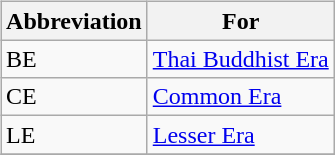<table class="wikitable" style="float:right; margin:1ex 0 1ex 1ex;">
<tr colspan="2" style="text-align:center;">
<th>Abbreviation</th>
<th>For</th>
</tr>
<tr>
<td>BE</td>
<td><a href='#'>Thai Buddhist Era</a></td>
</tr>
<tr>
<td>CE</td>
<td><a href='#'>Common Era</a></td>
</tr>
<tr>
<td>LE</td>
<td><a href='#'>Lesser Era</a></td>
</tr>
<tr>
</tr>
</table>
